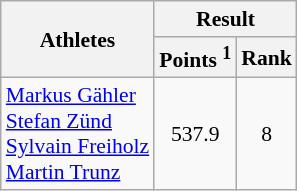<table class="wikitable" border="1" style="font-size:90%">
<tr>
<th rowspan=2>Athletes</th>
<th colspan=2>Result</th>
</tr>
<tr>
<th>Points <sup>1</sup></th>
<th>Rank</th>
</tr>
<tr>
<td><a href='#'>Markus Gähler</a><br><a href='#'>Stefan Zünd</a><br><a href='#'>Sylvain Freiholz</a><br><a href='#'>Martin Trunz</a></td>
<td align=center>537.9</td>
<td align=center>8</td>
</tr>
</table>
